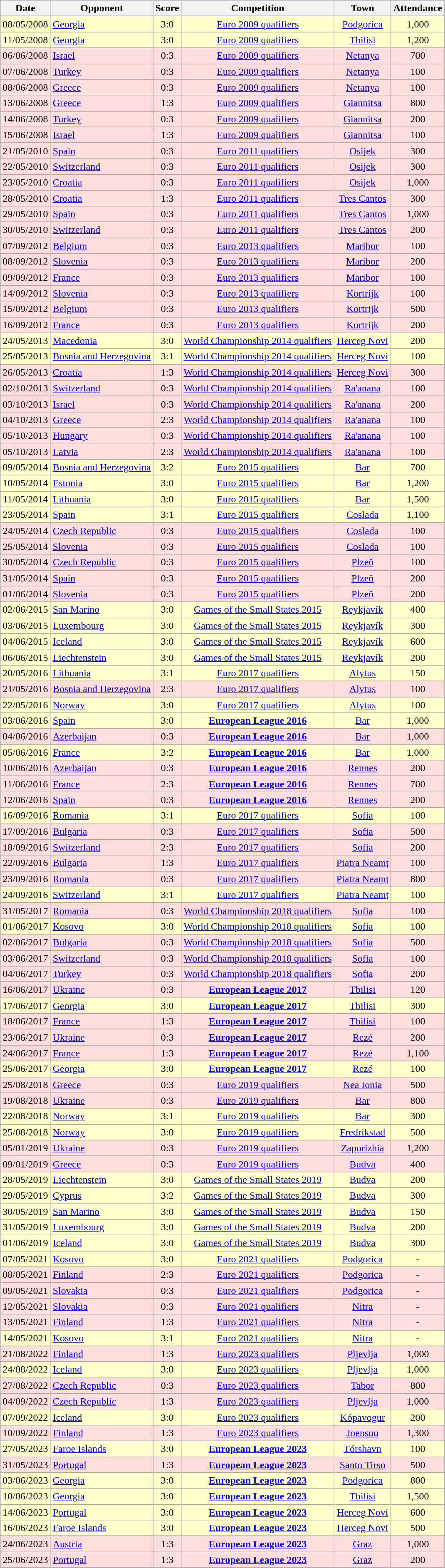<table class="wikitable" style="text-align:center">
<tr>
<th>Date</th>
<th>Opponent</th>
<th>Score</th>
<th>Competition</th>
<th>Town</th>
<th>Attendance</th>
</tr>
<tr style="background:#ffc;">
<td>08/05/2008</td>
<td style="text-align:left;"> <a href='#'>Georgia</a></td>
<td>3:0</td>
<td><a href='#'>Euro 2009 qualifiers</a></td>
<td><a href='#'>Podgorica</a></td>
<td>1,000</td>
</tr>
<tr style="background:#ffc;">
<td>11/05/2008</td>
<td style="text-align:left;"> <a href='#'>Georgia</a></td>
<td>3:0</td>
<td><a href='#'>Euro 2009 qualifiers</a></td>
<td><a href='#'>Tbilisi</a></td>
<td>1,200</td>
</tr>
<tr style="background:#fdd;">
<td>06/06/2008</td>
<td style="text-align:left;"> <a href='#'>Israel</a></td>
<td>0:3</td>
<td><a href='#'>Euro 2009 qualifiers</a></td>
<td><a href='#'>Netanya</a></td>
<td>700</td>
</tr>
<tr style="background:#fdd;">
<td>07/06/2008</td>
<td style="text-align:left;"> <a href='#'>Turkey</a></td>
<td>0:3</td>
<td><a href='#'>Euro 2009 qualifiers</a></td>
<td><a href='#'>Netanya</a></td>
<td>100</td>
</tr>
<tr style="background:#fdd;">
<td>08/06/2008</td>
<td style="text-align:left;"> <a href='#'>Greece</a></td>
<td>0:3</td>
<td><a href='#'>Euro 2009 qualifiers</a></td>
<td><a href='#'>Netanya</a></td>
<td>100</td>
</tr>
<tr style="background:#fdd;">
<td>13/06/2008</td>
<td style="text-align:left;"> <a href='#'>Greece</a></td>
<td>1:3</td>
<td><a href='#'>Euro 2009 qualifiers</a></td>
<td><a href='#'>Giannitsa</a></td>
<td>800</td>
</tr>
<tr style="background:#fdd;">
<td>14/06/2008</td>
<td style="text-align:left;"> <a href='#'>Turkey</a></td>
<td>0:3</td>
<td><a href='#'>Euro 2009 qualifiers</a></td>
<td><a href='#'>Giannitsa</a></td>
<td>200</td>
</tr>
<tr style="background:#fdd;">
<td>15/06/2008</td>
<td style="text-align:left;"> <a href='#'>Israel</a></td>
<td>1:3</td>
<td><a href='#'>Euro 2009 qualifiers</a></td>
<td><a href='#'>Giannitsa</a></td>
<td>100</td>
</tr>
<tr style="background:#fdd;">
<td>21/05/2010</td>
<td style="text-align:left;"> <a href='#'>Spain</a></td>
<td>0:3</td>
<td><a href='#'>Euro 2011 qualifiers</a></td>
<td><a href='#'>Osijek</a></td>
<td>300</td>
</tr>
<tr style="background:#fdd;">
<td>22/05/2010</td>
<td style="text-align:left;"> <a href='#'>Switzerland</a></td>
<td>0:3</td>
<td><a href='#'>Euro 2011 qualifiers</a></td>
<td><a href='#'>Osijek</a></td>
<td>300</td>
</tr>
<tr style="background:#fdd;">
<td>23/05/2010</td>
<td style="text-align:left;"> <a href='#'>Croatia</a></td>
<td>0:3</td>
<td><a href='#'>Euro 2011 qualifiers</a></td>
<td><a href='#'>Osijek</a></td>
<td>1,000</td>
</tr>
<tr style="background:#fdd;">
<td>28/05/2010</td>
<td style="text-align:left;"> <a href='#'>Croatia</a></td>
<td>1:3</td>
<td><a href='#'>Euro 2011 qualifiers</a></td>
<td><a href='#'>Tres Cantos</a></td>
<td>300</td>
</tr>
<tr style="background:#fdd;">
<td>29/05/2010</td>
<td style="text-align:left;"> <a href='#'>Spain</a></td>
<td>0:3</td>
<td><a href='#'>Euro 2011 qualifiers</a></td>
<td><a href='#'>Tres Cantos</a></td>
<td>1,000</td>
</tr>
<tr style="background:#fdd;">
<td>30/05/2010</td>
<td style="text-align:left;"> <a href='#'>Switzerland</a></td>
<td>0:3</td>
<td><a href='#'>Euro 2011 qualifiers</a></td>
<td><a href='#'>Tres Cantos</a></td>
<td>200</td>
</tr>
<tr style="background:#fdd;">
<td>07/09/2012</td>
<td style="text-align:left;"> <a href='#'>Belgium</a></td>
<td>0:3</td>
<td><a href='#'>Euro 2013 qualifiers</a></td>
<td><a href='#'>Maribor</a></td>
<td>100</td>
</tr>
<tr style="background:#fdd;">
<td>08/09/2012</td>
<td style="text-align:left;"> <a href='#'>Slovenia</a></td>
<td>0:3</td>
<td><a href='#'>Euro 2013 qualifiers</a></td>
<td><a href='#'>Maribor</a></td>
<td>200</td>
</tr>
<tr style="background:#fdd;">
<td>09/09/2012</td>
<td style="text-align:left;"> <a href='#'>France</a></td>
<td>0:3</td>
<td><a href='#'>Euro 2013 qualifiers</a></td>
<td><a href='#'>Maribor</a></td>
<td>100</td>
</tr>
<tr style="background:#fdd;">
<td>14/09/2012</td>
<td style="text-align:left;"> <a href='#'>Slovenia</a></td>
<td>0:3</td>
<td><a href='#'>Euro 2013 qualifiers</a></td>
<td><a href='#'>Kortrijk</a></td>
<td>100</td>
</tr>
<tr style="background:#fdd;">
<td>15/09/2012</td>
<td style="text-align:left;"> <a href='#'>Belgium</a></td>
<td>0:3</td>
<td><a href='#'>Euro 2013 qualifiers</a></td>
<td><a href='#'>Kortrijk</a></td>
<td>500</td>
</tr>
<tr style="background:#fdd;">
<td>16/09/2012</td>
<td style="text-align:left;"> <a href='#'>France</a></td>
<td>0:3</td>
<td><a href='#'>Euro 2013 qualifiers</a></td>
<td><a href='#'>Kortrijk</a></td>
<td>200</td>
</tr>
<tr style="background:#ffc;">
<td>24/05/2013</td>
<td style="text-align:left;"> <a href='#'>Macedonia</a></td>
<td>3:0</td>
<td><a href='#'>World Championship 2014 qualifiers</a></td>
<td><a href='#'>Herceg Novi</a></td>
<td>200</td>
</tr>
<tr style="background:#ffc;">
<td>25/05/2013</td>
<td style="text-align:left;"> <a href='#'>Bosnia and Herzegovina</a></td>
<td>3:1</td>
<td><a href='#'>World Championship 2014 qualifiers</a></td>
<td><a href='#'>Herceg Novi</a></td>
<td>100</td>
</tr>
<tr style="background:#fdd;">
<td>26/05/2013</td>
<td style="text-align:left;"> <a href='#'>Croatia</a></td>
<td>1:3</td>
<td><a href='#'>World Championship 2014 qualifiers</a></td>
<td><a href='#'>Herceg Novi</a></td>
<td>300</td>
</tr>
<tr style="background:#fdd;">
<td>02/10/2013</td>
<td style="text-align:left;"> <a href='#'>Switzerland</a></td>
<td>0:3</td>
<td><a href='#'>World Championship 2014 qualifiers</a></td>
<td><a href='#'>Ra'anana</a></td>
<td>100</td>
</tr>
<tr style="background:#fdd;">
<td>03/10/2013</td>
<td style="text-align:left;"> <a href='#'>Israel</a></td>
<td>0:3</td>
<td><a href='#'>World Championship 2014 qualifiers</a></td>
<td><a href='#'>Ra'anana</a></td>
<td>200</td>
</tr>
<tr style="background:#fdd;">
<td>04/10/2013</td>
<td style="text-align:left;"> <a href='#'>Greece</a></td>
<td>2:3</td>
<td><a href='#'>World Championship 2014 qualifiers</a></td>
<td><a href='#'>Ra'anana</a></td>
<td>100</td>
</tr>
<tr style="background:#fdd;">
<td>05/10/2013</td>
<td style="text-align:left;"> <a href='#'>Hungary</a></td>
<td>0:3</td>
<td><a href='#'>World Championship 2014 qualifiers</a></td>
<td><a href='#'>Ra'anana</a></td>
<td>100</td>
</tr>
<tr style="background:#fdd;">
<td>05/10/2013</td>
<td style="text-align:left;"> <a href='#'>Latvia</a></td>
<td>2:3</td>
<td><a href='#'>World Championship 2014 qualifiers</a></td>
<td><a href='#'>Ra'anana</a></td>
<td>100</td>
</tr>
<tr style="background:#ffc;">
<td>09/05/2014</td>
<td style="text-align:left;"> <a href='#'>Bosnia and Herzegovina</a></td>
<td>3:2</td>
<td><a href='#'>Euro 2015 qualifiers</a></td>
<td><a href='#'>Bar</a></td>
<td>700</td>
</tr>
<tr style="background:#ffc;">
<td>10/05/2014</td>
<td style="text-align:left;"> <a href='#'>Estonia</a></td>
<td>3:0</td>
<td><a href='#'>Euro 2015 qualifiers</a></td>
<td><a href='#'>Bar</a></td>
<td>1,200</td>
</tr>
<tr style="background:#ffc;">
<td>11/05/2014</td>
<td style="text-align:left;"> <a href='#'>Lithuania</a></td>
<td>3:0</td>
<td><a href='#'>Euro 2015 qualifiers</a></td>
<td><a href='#'>Bar</a></td>
<td>1,500</td>
</tr>
<tr style="background:#ffc;">
<td>23/05/2014</td>
<td style="text-align:left;"> <a href='#'>Spain</a></td>
<td>3:1</td>
<td><a href='#'>Euro 2015 qualifiers</a></td>
<td><a href='#'>Coslada</a></td>
<td>1,100</td>
</tr>
<tr style="background:#fdd;">
<td>24/05/2014</td>
<td style="text-align:left;"> <a href='#'>Czech Republic</a></td>
<td>0:3</td>
<td><a href='#'>Euro 2015 qualifiers</a></td>
<td><a href='#'>Coslada</a></td>
<td>100</td>
</tr>
<tr style="background:#fdd;">
<td>25/05/2014</td>
<td style="text-align:left;"> <a href='#'>Slovenia</a></td>
<td>0:3</td>
<td><a href='#'>Euro 2015 qualifiers</a></td>
<td><a href='#'>Coslada</a></td>
<td>100</td>
</tr>
<tr style="background:#fdd;">
<td>30/05/2014</td>
<td style="text-align:left;"> <a href='#'>Czech Republic</a></td>
<td>0:3</td>
<td><a href='#'>Euro 2015 qualifiers</a></td>
<td><a href='#'>Plzeň</a></td>
<td>100</td>
</tr>
<tr style="background:#fdd;">
<td>31/05/2014</td>
<td style="text-align:left;"> <a href='#'>Spain</a></td>
<td>0:3</td>
<td><a href='#'>Euro 2015 qualifiers</a></td>
<td><a href='#'>Plzeň</a></td>
<td>200</td>
</tr>
<tr style="background:#fdd;">
<td>01/06/2014</td>
<td style="text-align:left;"> <a href='#'>Slovenia</a></td>
<td>0:3</td>
<td><a href='#'>Euro 2015 qualifiers</a></td>
<td><a href='#'>Plzeň</a></td>
<td>200</td>
</tr>
<tr style="background:#ffc;">
<td>02/06/2015</td>
<td style="text-align:left;"> <a href='#'>San Marino</a></td>
<td>3:0</td>
<td><a href='#'>Games of the Small States 2015</a></td>
<td><a href='#'>Reykjavík</a></td>
<td>400</td>
</tr>
<tr style="background:#ffc;">
<td>03/06/2015</td>
<td style="text-align:left;"> <a href='#'>Luxembourg</a></td>
<td>3:0</td>
<td><a href='#'>Games of the Small States 2015</a></td>
<td><a href='#'>Reykjavík</a></td>
<td>300</td>
</tr>
<tr style="background:#ffc;">
<td>04/06/2015</td>
<td style="text-align:left;"> <a href='#'>Iceland</a></td>
<td>3:0</td>
<td><a href='#'>Games of the Small States 2015</a></td>
<td><a href='#'>Reykjavík</a></td>
<td>600</td>
</tr>
<tr style="background:#ffc;">
<td>06/06/2015</td>
<td style="text-align:left;"> <a href='#'>Liechtenstein</a></td>
<td>3:0</td>
<td><a href='#'>Games of the Small States 2015</a></td>
<td><a href='#'>Reykjavík</a></td>
<td>200</td>
</tr>
<tr style="background:#ffc;">
<td>20/05/2016</td>
<td style="text-align:left;"> <a href='#'>Lithuania</a></td>
<td>3:1</td>
<td><a href='#'>Euro 2017 qualifiers</a></td>
<td><a href='#'>Alytus</a></td>
<td>150</td>
</tr>
<tr style="background:#fdd;">
<td>21/05/2016</td>
<td style="text-align:left;"> <a href='#'>Bosnia and Herzegovina</a></td>
<td>2:3</td>
<td><a href='#'>Euro 2017 qualifiers</a></td>
<td><a href='#'>Alytus</a></td>
<td>100</td>
</tr>
<tr style="background:#ffc;">
<td>22/05/2016</td>
<td style="text-align:left;"> <a href='#'>Norway</a></td>
<td>3:0</td>
<td><a href='#'>Euro 2017 qualifiers</a></td>
<td><a href='#'>Alytus</a></td>
<td>100</td>
</tr>
<tr style="background:#ffc;">
<td>03/06/2016</td>
<td style="text-align:left;"> <a href='#'>Spain</a></td>
<td>3:0</td>
<td><strong><a href='#'>European League 2016</a></strong></td>
<td><a href='#'>Bar</a></td>
<td>1,000</td>
</tr>
<tr style="background:#fdd;">
<td>04/06/2016</td>
<td style="text-align:left;"> <a href='#'>Azerbaijan</a></td>
<td>0:3</td>
<td><strong><a href='#'>European League 2016</a></strong></td>
<td><a href='#'>Bar</a></td>
<td>1,000</td>
</tr>
<tr style="background:#ffc;">
<td>05/06/2016</td>
<td style="text-align:left;"> <a href='#'>France</a></td>
<td>3:2</td>
<td><strong><a href='#'>European League 2016</a></strong></td>
<td><a href='#'>Bar</a></td>
<td>1,000</td>
</tr>
<tr style="background:#fdd;">
<td>10/06/2016</td>
<td style="text-align:left;"> <a href='#'>Azerbaijan</a></td>
<td>0:3</td>
<td><strong><a href='#'>European League 2016</a></strong></td>
<td><a href='#'>Rennes</a></td>
<td>200</td>
</tr>
<tr style="background:#fdd;">
<td>11/06/2016</td>
<td style="text-align:left;"> <a href='#'>France</a></td>
<td>2:3</td>
<td><strong><a href='#'>European League 2016</a></strong></td>
<td><a href='#'>Rennes</a></td>
<td>700</td>
</tr>
<tr style="background:#fdd;">
<td>12/06/2016</td>
<td style="text-align:left;"> <a href='#'>Spain</a></td>
<td>0:3</td>
<td><strong><a href='#'>European League 2016</a></strong></td>
<td><a href='#'>Rennes</a></td>
<td>200</td>
</tr>
<tr style="background:#ffc;">
<td>16/09/2016</td>
<td style="text-align:left;"> <a href='#'>Romania</a></td>
<td>3:1</td>
<td><a href='#'>Euro 2017 qualifiers</a></td>
<td><a href='#'>Sofia</a></td>
<td>100</td>
</tr>
<tr style="background:#fdd;">
<td>17/09/2016</td>
<td style="text-align:left;"> <a href='#'>Bulgaria</a></td>
<td>0:3</td>
<td><a href='#'>Euro 2017 qualifiers</a></td>
<td><a href='#'>Sofia</a></td>
<td>500</td>
</tr>
<tr style="background:#fdd;">
<td>18/09/2016</td>
<td style="text-align:left;"> <a href='#'>Switzerland</a></td>
<td>2:3</td>
<td><a href='#'>Euro 2017 qualifiers</a></td>
<td><a href='#'>Sofia</a></td>
<td>200</td>
</tr>
<tr>
</tr>
<tr style="background:#fdd;">
<td>22/09/2016</td>
<td style="text-align:left;"> <a href='#'>Bulgaria</a></td>
<td>1:3</td>
<td><a href='#'>Euro 2017 qualifiers</a></td>
<td><a href='#'>Piatra Neamț</a></td>
<td>100</td>
</tr>
<tr>
</tr>
<tr style="background:#fdd;">
<td>23/09/2016</td>
<td style="text-align:left;"> <a href='#'>Romania</a></td>
<td>0:3</td>
<td><a href='#'>Euro 2017 qualifiers</a></td>
<td><a href='#'>Piatra Neamț</a></td>
<td>800</td>
</tr>
<tr style="background:#ffc;">
<td>24/09/2016</td>
<td style="text-align:left;"> <a href='#'>Switzerland</a></td>
<td>3:1</td>
<td><a href='#'>Euro 2017 qualifiers</a></td>
<td><a href='#'>Piatra Neamț</a></td>
<td>100</td>
</tr>
<tr>
</tr>
<tr style="background:#fdd;">
<td>31/05/2017</td>
<td style="text-align:left;"> <a href='#'>Romania</a></td>
<td>0:3</td>
<td><a href='#'>World Championship 2018 qualifiers</a></td>
<td><a href='#'>Sofia</a></td>
<td>100</td>
</tr>
<tr>
</tr>
<tr style="background:#ffc;">
<td>01/06/2017</td>
<td style="text-align:left;"> <a href='#'>Kosovo</a></td>
<td>3:0</td>
<td><a href='#'>World Championship 2018 qualifiers</a></td>
<td><a href='#'>Sofia</a></td>
<td>100</td>
</tr>
<tr>
</tr>
<tr style="background:#fdd;">
<td>02/06/2017</td>
<td style="text-align:left;"> <a href='#'>Bulgaria</a></td>
<td>0:3</td>
<td><a href='#'>World Championship 2018 qualifiers</a></td>
<td><a href='#'>Sofia</a></td>
<td>500</td>
</tr>
<tr>
</tr>
<tr style="background:#fdd;">
<td>03/06/2017</td>
<td style="text-align:left;"> <a href='#'>Switzerland</a></td>
<td>0:3</td>
<td><a href='#'>World Championship 2018 qualifiers</a></td>
<td><a href='#'>Sofia</a></td>
<td>100</td>
</tr>
<tr>
</tr>
<tr style="background:#fdd;">
<td>04/06/2017</td>
<td style="text-align:left;"> <a href='#'>Turkey</a></td>
<td>0:3</td>
<td><a href='#'>World Championship 2018 qualifiers</a></td>
<td><a href='#'>Sofia</a></td>
<td>200</td>
</tr>
<tr>
</tr>
<tr style="background:#fdd;">
<td>16/06/2017</td>
<td style="text-align:left;"> <a href='#'>Ukraine</a></td>
<td>0:3</td>
<td><strong><a href='#'>European League 2017</a></strong></td>
<td><a href='#'>Tbilisi</a></td>
<td>120</td>
</tr>
<tr>
</tr>
<tr style="background:#ffc;">
<td>17/06/2017</td>
<td style="text-align:left;"> <a href='#'>Georgia</a></td>
<td>3:0</td>
<td><strong><a href='#'>European League 2017</a></strong></td>
<td><a href='#'>Tbilisi</a></td>
<td>300</td>
</tr>
<tr>
</tr>
<tr style="background:#fdd;">
<td>18/06/2017</td>
<td style="text-align:left;"> <a href='#'>France</a></td>
<td>1:3</td>
<td><strong><a href='#'>European League 2017</a></strong></td>
<td><a href='#'>Tbilisi</a></td>
<td>100</td>
</tr>
<tr>
</tr>
<tr style="background:#fdd;">
<td>23/06/2017</td>
<td style="text-align:left;"> <a href='#'>Ukraine</a></td>
<td>0:3</td>
<td><strong><a href='#'>European League 2017</a></strong></td>
<td><a href='#'>Rezé</a></td>
<td>200</td>
</tr>
<tr>
</tr>
<tr style="background:#fdd;">
<td>24/06/2017</td>
<td style="text-align:left;"> <a href='#'>France</a></td>
<td>1:3</td>
<td><strong><a href='#'>European League 2017</a></strong></td>
<td><a href='#'>Rezé</a></td>
<td>1,100</td>
</tr>
<tr>
</tr>
<tr style="background:#ffc;">
<td>25/06/2017</td>
<td style="text-align:left;"> <a href='#'>Georgia</a></td>
<td>3:0</td>
<td><strong><a href='#'>European League 2017</a></strong></td>
<td><a href='#'>Rezé</a></td>
<td>100</td>
</tr>
<tr style="background:#fdd;">
<td>25/08/2018</td>
<td style="text-align:left;"> <a href='#'>Greece</a></td>
<td>0:3</td>
<td><a href='#'>Euro 2019 qualifiers</a></td>
<td><a href='#'>Nea Ionia</a></td>
<td>500</td>
</tr>
<tr style="background:#fdd;">
<td>19/08/2018</td>
<td style="text-align:left;"> <a href='#'>Ukraine</a></td>
<td>0:3</td>
<td><a href='#'>Euro 2019 qualifiers</a></td>
<td><a href='#'>Bar</a></td>
<td>800</td>
</tr>
<tr style="background:#ffc;">
<td>22/08/2018</td>
<td style="text-align:left;"> <a href='#'>Norway</a></td>
<td>3:1</td>
<td><a href='#'>Euro 2019 qualifiers</a></td>
<td><a href='#'>Bar</a></td>
<td>300</td>
</tr>
<tr style="background:#ffc;">
<td>25/08/2018</td>
<td style="text-align:left;"> <a href='#'>Norway</a></td>
<td>3:0</td>
<td><a href='#'>Euro 2019 qualifiers</a></td>
<td><a href='#'>Fredrikstad</a></td>
<td>500</td>
</tr>
<tr style="background:#fdd;">
<td>05/01/2019</td>
<td style="text-align:left;"> <a href='#'>Ukraine</a></td>
<td>0:3</td>
<td><a href='#'>Euro 2019 qualifiers</a></td>
<td><a href='#'>Zaporizhia</a></td>
<td>1,200</td>
</tr>
<tr style="background:#fdd;">
<td>09/01/2019</td>
<td style="text-align:left;"> <a href='#'>Greece</a></td>
<td>0:3</td>
<td><a href='#'>Euro 2019 qualifiers</a></td>
<td><a href='#'>Budva</a></td>
<td>400</td>
</tr>
<tr style="background:#ffc;">
<td>28/05/2019</td>
<td style="text-align:left;"> <a href='#'>Liechtenstein</a></td>
<td>3:0</td>
<td><a href='#'>Games of the Small States 2019</a></td>
<td><a href='#'>Budva</a></td>
<td>200</td>
</tr>
<tr style="background:#ffc;">
<td>29/05/2019</td>
<td style="text-align:left;"> <a href='#'>Cyprus</a></td>
<td>3:2</td>
<td><a href='#'>Games of the Small States 2019</a></td>
<td><a href='#'>Budva</a></td>
<td>300</td>
</tr>
<tr style="background:#ffc;">
<td>30/05/2019</td>
<td style="text-align:left;"> <a href='#'>San Marino</a></td>
<td>3:0</td>
<td><a href='#'>Games of the Small States 2019</a></td>
<td><a href='#'>Budva</a></td>
<td>150</td>
</tr>
<tr style="background:#ffc;">
<td>31/05/2019</td>
<td style="text-align:left;"> <a href='#'>Luxembourg</a></td>
<td>3:0</td>
<td><a href='#'>Games of the Small States 2019</a></td>
<td><a href='#'>Budva</a></td>
<td>200</td>
</tr>
<tr style="background:#ffc;">
<td>01/06/2019</td>
<td style="text-align:left;"> <a href='#'>Iceland</a></td>
<td>3:0</td>
<td><a href='#'>Games of the Small States 2019</a></td>
<td><a href='#'>Budva</a></td>
<td>300</td>
</tr>
<tr style="background:#ffc;">
<td>07/05/2021</td>
<td style="text-align:left;"> <a href='#'>Kosovo</a></td>
<td>3:0</td>
<td><a href='#'>Euro 2021 qualifiers</a></td>
<td><a href='#'>Podgorica</a></td>
<td>-</td>
</tr>
<tr style="background:#fdd;">
<td>08/05/2021</td>
<td style="text-align:left;"> <a href='#'>Finland</a></td>
<td>2:3</td>
<td><a href='#'>Euro 2021 qualifiers</a></td>
<td><a href='#'>Podgorica</a></td>
<td>-</td>
</tr>
<tr style="background:#fdd;">
<td>09/05/2021</td>
<td style="text-align:left;"> <a href='#'>Slovakia</a></td>
<td>0:3</td>
<td><a href='#'>Euro 2021 qualifiers</a></td>
<td><a href='#'>Podgorica</a></td>
<td>-</td>
</tr>
<tr style="background:#fdd;">
<td>12/05/2021</td>
<td style="text-align:left;"> <a href='#'>Slovakia</a></td>
<td>0:3</td>
<td><a href='#'>Euro 2021 qualifiers</a></td>
<td><a href='#'>Nitra</a></td>
<td>-</td>
</tr>
<tr style="background:#fdd;">
<td>13/05/2021</td>
<td style="text-align:left;"> <a href='#'>Finland</a></td>
<td>1:3</td>
<td><a href='#'>Euro 2021 qualifiers</a></td>
<td><a href='#'>Nitra</a></td>
<td>-</td>
</tr>
<tr style="background:#ffc;">
<td>14/05/2021</td>
<td style="text-align:left;"> <a href='#'>Kosovo</a></td>
<td>3:1</td>
<td><a href='#'>Euro 2021 qualifiers</a></td>
<td><a href='#'>Nitra</a></td>
<td>-</td>
</tr>
<tr style="background:#fdd;">
<td>21/08/2022</td>
<td style="text-align:left;"> <a href='#'>Finland</a></td>
<td>1:3</td>
<td><a href='#'>Euro 2023 qualifiers</a></td>
<td><a href='#'>Pljevlja</a></td>
<td>1,000</td>
</tr>
<tr style="background:#ffc;">
<td>24/08/2022</td>
<td style="text-align:left;"> <a href='#'>Iceland</a></td>
<td>3:0</td>
<td><a href='#'>Euro 2023 qualifiers</a></td>
<td><a href='#'>Pljevlja</a></td>
<td>1,000</td>
</tr>
<tr style="background:#fdd;">
<td>27/08/2022</td>
<td style="text-align:left;"> <a href='#'>Czech Republic</a></td>
<td>0:3</td>
<td><a href='#'>Euro 2023 qualifiers</a></td>
<td><a href='#'>Tabor</a></td>
<td>800</td>
</tr>
<tr style="background:#fdd;">
<td>04/09/2022</td>
<td style="text-align:left;"> <a href='#'>Czech Republic</a></td>
<td>1:3</td>
<td><a href='#'>Euro 2023 qualifiers</a></td>
<td><a href='#'>Pljevlja</a></td>
<td>1,000</td>
</tr>
<tr style="background:#ffc;">
<td>07/09/2022</td>
<td style="text-align:left;"> <a href='#'>Iceland</a></td>
<td>3:0</td>
<td><a href='#'>Euro 2023 qualifiers</a></td>
<td><a href='#'>Kópavogur</a></td>
<td>200</td>
</tr>
<tr style="background:#fdd;">
<td>10/09/2022</td>
<td style="text-align:left;"> <a href='#'>Finland</a></td>
<td>1:3</td>
<td><a href='#'>Euro 2023 qualifiers</a></td>
<td><a href='#'>Joensuu</a></td>
<td>1,300</td>
</tr>
<tr style="background:#ffc;">
<td>27/05/2023</td>
<td style="text-align:left;"> <a href='#'>Faroe Islands</a></td>
<td>3:0</td>
<td><strong><a href='#'>European League 2023</a></strong></td>
<td><a href='#'>Tórshavn</a></td>
<td>100</td>
</tr>
<tr style="background:#fdd;">
<td>31/05/2023</td>
<td style="text-align:left;"> <a href='#'>Portugal</a></td>
<td>1:3</td>
<td><strong><a href='#'>European League 2023</a></strong></td>
<td><a href='#'>Santo Tirso</a></td>
<td>500</td>
</tr>
<tr style="background:#ffc;">
<td>03/06/2023</td>
<td style="text-align:left;"> <a href='#'>Georgia</a></td>
<td>3:0</td>
<td><strong><a href='#'>European League 2023</a></strong></td>
<td><a href='#'>Podgorica</a></td>
<td>800</td>
</tr>
<tr style="background:#ffc;">
<td>10/06/2023</td>
<td style="text-align:left;"> <a href='#'>Georgia</a></td>
<td>3:0</td>
<td><strong><a href='#'>European League 2023</a></strong></td>
<td><a href='#'>Tbilisi</a></td>
<td>1,500</td>
</tr>
<tr style="background:#ffc;">
<td>14/06/2023</td>
<td style="text-align:left;"> <a href='#'>Portugal</a></td>
<td>3:0</td>
<td><strong><a href='#'>European League 2023</a></strong></td>
<td><a href='#'>Herceg Novi</a></td>
<td>600</td>
</tr>
<tr style="background:#ffc;">
<td>16/06/2023</td>
<td style="text-align:left;"> <a href='#'>Faroe Islands</a></td>
<td>3:0</td>
<td><strong><a href='#'>European League 2023</a></strong></td>
<td><a href='#'>Herceg Novi</a></td>
<td>500</td>
</tr>
<tr style="background:#fdd;">
<td>24/06/2023</td>
<td style="text-align:left;"> <a href='#'>Austria</a></td>
<td>1:3</td>
<td><strong><a href='#'>European League 2023</a></strong></td>
<td><a href='#'>Graz</a></td>
<td>1,000</td>
</tr>
<tr style="background:#fdd;">
<td>25/06/2023</td>
<td style="text-align:left;"> <a href='#'>Portugal</a></td>
<td>1:3</td>
<td><strong><a href='#'>European League 2023</a></strong></td>
<td><a href='#'>Graz</a></td>
<td>200</td>
</tr>
</table>
